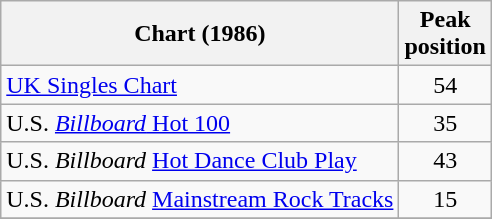<table class="wikitable sortable">
<tr>
<th align="left">Chart (1986)</th>
<th align="left">Peak<br>position</th>
</tr>
<tr>
<td align="left"><a href='#'>UK Singles Chart</a></td>
<td align="center">54</td>
</tr>
<tr>
<td align="left">U.S. <a href='#'><em>Billboard</em> Hot 100</a></td>
<td align="center">35</td>
</tr>
<tr>
<td align="left">U.S. <em>Billboard</em> <a href='#'>Hot Dance Club Play</a></td>
<td align="center">43</td>
</tr>
<tr>
<td align="left">U.S. <em>Billboard</em> <a href='#'>Mainstream Rock Tracks</a></td>
<td align="center">15</td>
</tr>
<tr>
</tr>
</table>
